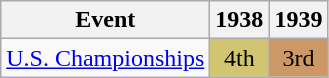<table class="wikitable">
<tr>
<th>Event</th>
<th>1938</th>
<th>1939</th>
</tr>
<tr>
<td><a href='#'>U.S. Championships</a></td>
<td style="text-align:center; background:#d1c571;">4th</td>
<td style="text-align:center; background:#c96;">3rd</td>
</tr>
</table>
